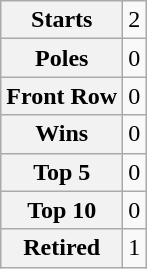<table class="wikitable" style="text-align:center">
<tr>
<th>Starts</th>
<td>2</td>
</tr>
<tr>
<th>Poles</th>
<td>0</td>
</tr>
<tr>
<th>Front Row</th>
<td>0</td>
</tr>
<tr>
<th>Wins</th>
<td>0</td>
</tr>
<tr>
<th>Top 5</th>
<td>0</td>
</tr>
<tr>
<th>Top 10</th>
<td>0</td>
</tr>
<tr>
<th>Retired</th>
<td>1</td>
</tr>
</table>
